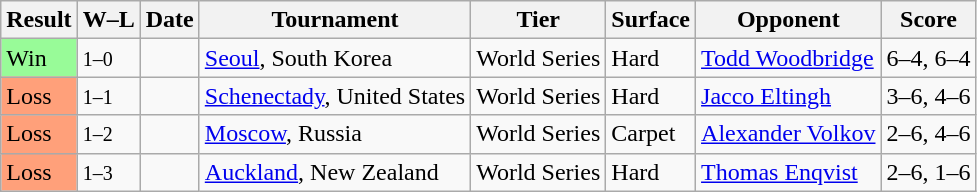<table class="sortable wikitable">
<tr>
<th>Result</th>
<th class=unsortable>W–L</th>
<th>Date</th>
<th>Tournament</th>
<th>Tier</th>
<th>Surface</th>
<th>Opponent</th>
<th class=unsortable>Score</th>
</tr>
<tr>
<td style="background:#98fb98;">Win</td>
<td><small>1–0</small></td>
<td><a href='#'></a></td>
<td><a href='#'>Seoul</a>, South Korea</td>
<td>World Series</td>
<td>Hard</td>
<td> <a href='#'>Todd Woodbridge</a></td>
<td>6–4, 6–4</td>
</tr>
<tr>
<td style="background:#ffa07a;">Loss</td>
<td><small>1–1</small></td>
<td><a href='#'></a></td>
<td><a href='#'>Schenectady</a>, United States</td>
<td>World Series</td>
<td>Hard</td>
<td> <a href='#'>Jacco Eltingh</a></td>
<td>3–6, 4–6</td>
</tr>
<tr>
<td style="background:#ffa07a;">Loss</td>
<td><small>1–2</small></td>
<td><a href='#'></a></td>
<td><a href='#'>Moscow</a>, Russia</td>
<td>World Series</td>
<td>Carpet</td>
<td> <a href='#'>Alexander Volkov</a></td>
<td>2–6, 4–6</td>
</tr>
<tr>
<td style="background:#ffa07a;">Loss</td>
<td><small>1–3</small></td>
<td><a href='#'></a></td>
<td><a href='#'>Auckland</a>, New Zealand</td>
<td>World Series</td>
<td>Hard</td>
<td> <a href='#'>Thomas Enqvist</a></td>
<td>2–6, 1–6</td>
</tr>
</table>
